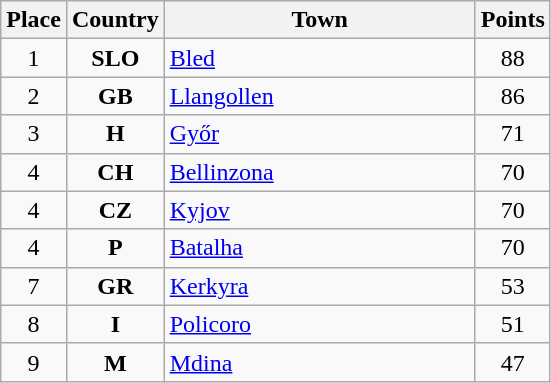<table class="wikitable" style="text-align;">
<tr>
<th width="25">Place</th>
<th width="25">Country</th>
<th width="200">Town</th>
<th width="25">Points</th>
</tr>
<tr>
<td align="center">1</td>
<td align="center"><strong>SLO</strong></td>
<td align="left"><a href='#'>Bled</a></td>
<td align="center">88</td>
</tr>
<tr>
<td align="center">2</td>
<td align="center"><strong>GB</strong></td>
<td align="left"><a href='#'>Llangollen</a></td>
<td align="center">86</td>
</tr>
<tr>
<td align="center">3</td>
<td align="center"><strong>H</strong></td>
<td align="left"><a href='#'>Győr</a></td>
<td align="center">71</td>
</tr>
<tr>
<td align="center">4</td>
<td align="center"><strong>CH</strong></td>
<td align="left"><a href='#'>Bellinzona</a></td>
<td align="center">70</td>
</tr>
<tr>
<td align="center">4</td>
<td align="center"><strong>CZ</strong></td>
<td align="left"><a href='#'>Kyjov</a></td>
<td align="center">70</td>
</tr>
<tr>
<td align="center">4</td>
<td align="center"><strong>P</strong></td>
<td align="left"><a href='#'>Batalha</a></td>
<td align="center">70</td>
</tr>
<tr>
<td align="center">7</td>
<td align="center"><strong>GR</strong></td>
<td align="left"><a href='#'>Kerkyra</a></td>
<td align="center">53</td>
</tr>
<tr>
<td align="center">8</td>
<td align="center"><strong>I</strong></td>
<td align="left"><a href='#'>Policoro</a></td>
<td align="center">51</td>
</tr>
<tr>
<td align="center">9</td>
<td align="center"><strong>M</strong></td>
<td align="left"><a href='#'>Mdina</a></td>
<td align="center">47</td>
</tr>
</table>
